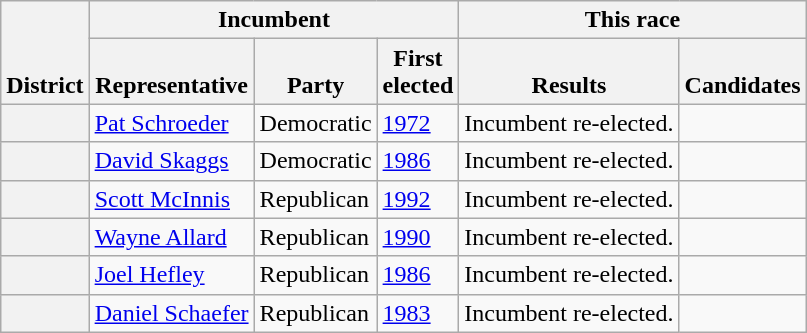<table class=wikitable>
<tr valign=bottom>
<th rowspan=2>District</th>
<th colspan=3>Incumbent</th>
<th colspan=2>This race</th>
</tr>
<tr valign=bottom>
<th>Representative</th>
<th>Party</th>
<th>First<br>elected</th>
<th>Results</th>
<th>Candidates</th>
</tr>
<tr>
<th></th>
<td><a href='#'>Pat Schroeder</a></td>
<td>Democratic</td>
<td><a href='#'>1972</a></td>
<td>Incumbent re-elected.</td>
<td nowrap></td>
</tr>
<tr>
<th></th>
<td><a href='#'>David Skaggs</a></td>
<td>Democratic</td>
<td><a href='#'>1986</a></td>
<td>Incumbent re-elected.</td>
<td nowrap></td>
</tr>
<tr>
<th></th>
<td><a href='#'>Scott McInnis</a></td>
<td>Republican</td>
<td><a href='#'>1992</a></td>
<td>Incumbent re-elected.</td>
<td nowrap></td>
</tr>
<tr>
<th></th>
<td><a href='#'>Wayne Allard</a></td>
<td>Republican</td>
<td><a href='#'>1990</a></td>
<td>Incumbent re-elected.</td>
<td nowrap></td>
</tr>
<tr>
<th></th>
<td><a href='#'>Joel Hefley</a></td>
<td>Republican</td>
<td><a href='#'>1986</a></td>
<td>Incumbent re-elected.</td>
<td nowrap></td>
</tr>
<tr>
<th></th>
<td><a href='#'>Daniel Schaefer</a></td>
<td>Republican</td>
<td><a href='#'>1983</a></td>
<td>Incumbent re-elected.</td>
<td nowrap></td>
</tr>
</table>
